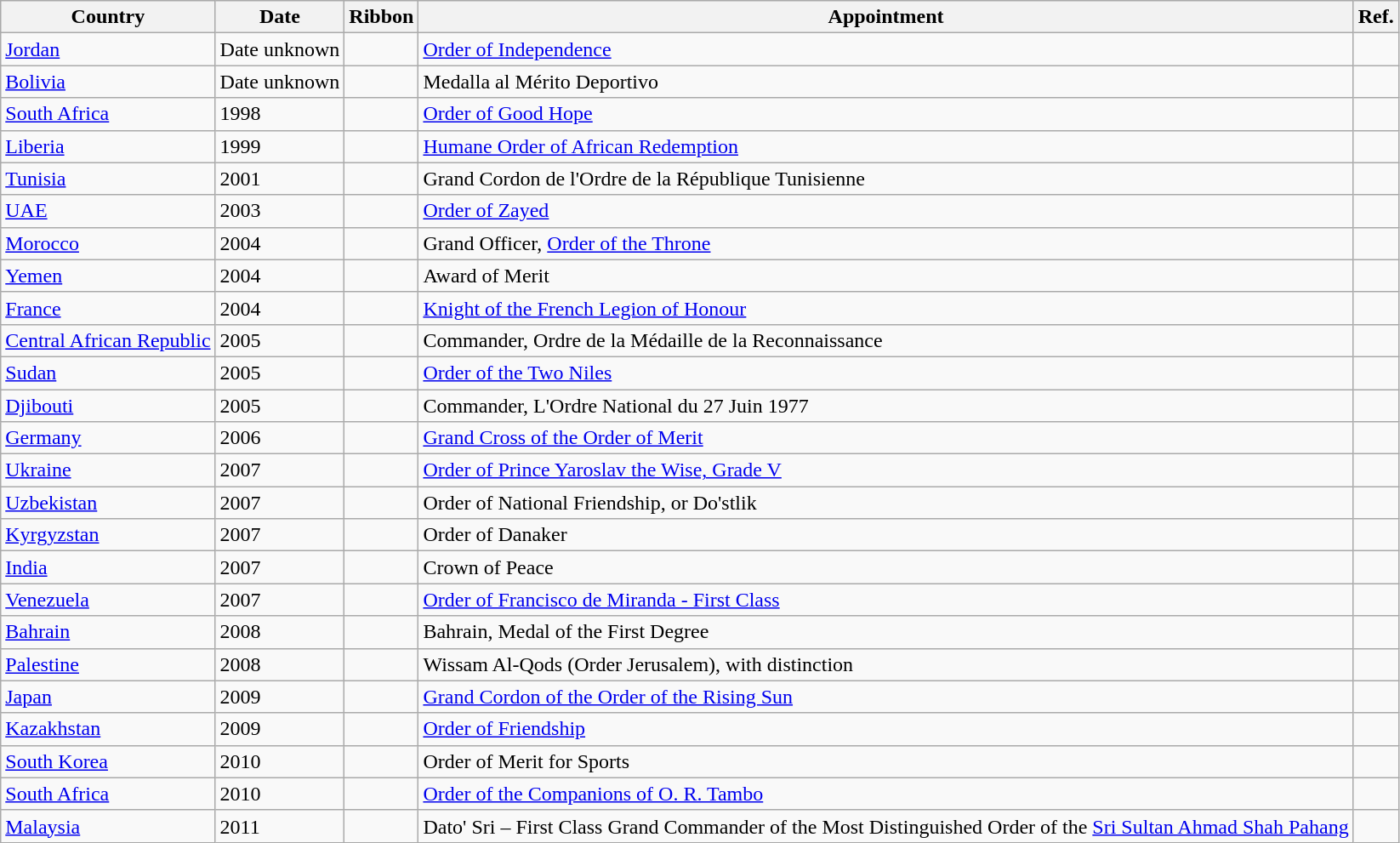<table class="wikitable sortable">
<tr>
<th>Country</th>
<th>Date</th>
<th>Ribbon</th>
<th>Appointment</th>
<th>Ref.</th>
</tr>
<tr>
<td> <a href='#'>Jordan</a></td>
<td>Date unknown</td>
<td></td>
<td><a href='#'>Order of Independence</a></td>
<td></td>
</tr>
<tr>
<td> <a href='#'>Bolivia</a></td>
<td>Date unknown</td>
<td></td>
<td>Medalla al Mérito Deportivo</td>
<td></td>
</tr>
<tr>
<td> <a href='#'>South Africa</a></td>
<td>1998</td>
<td></td>
<td><a href='#'>Order of Good Hope</a></td>
<td></td>
</tr>
<tr>
<td> <a href='#'>Liberia</a></td>
<td>1999</td>
<td></td>
<td><a href='#'>Humane Order of African Redemption</a></td>
<td></td>
</tr>
<tr>
<td> <a href='#'>Tunisia</a></td>
<td>2001</td>
<td></td>
<td>Grand Cordon de l'Ordre de la République Tunisienne</td>
<td></td>
</tr>
<tr>
<td> <a href='#'>UAE</a></td>
<td>2003</td>
<td></td>
<td><a href='#'>Order of Zayed</a></td>
<td></td>
</tr>
<tr>
<td> <a href='#'>Morocco</a></td>
<td>2004</td>
<td></td>
<td>Grand Officer, <a href='#'>Order of the Throne</a></td>
<td></td>
</tr>
<tr>
<td> <a href='#'>Yemen</a></td>
<td>2004</td>
<td></td>
<td>Award of Merit</td>
<td></td>
</tr>
<tr>
<td> <a href='#'>France</a></td>
<td>2004</td>
<td></td>
<td><a href='#'>Knight of the French Legion of Honour</a></td>
<td></td>
</tr>
<tr>
<td> <a href='#'>Central African Republic</a></td>
<td>2005</td>
<td></td>
<td>Commander, Ordre de la Médaille de la Reconnaissance</td>
<td></td>
</tr>
<tr>
<td> <a href='#'>Sudan</a></td>
<td>2005</td>
<td></td>
<td><a href='#'>Order of the Two Niles</a></td>
<td></td>
</tr>
<tr>
<td> <a href='#'>Djibouti</a></td>
<td>2005</td>
<td></td>
<td>Commander, L'Ordre National du 27 Juin 1977</td>
<td></td>
</tr>
<tr>
<td> <a href='#'>Germany</a></td>
<td>2006</td>
<td></td>
<td><a href='#'>Grand Cross of the Order of Merit</a></td>
<td></td>
</tr>
<tr>
<td> <a href='#'>Ukraine</a></td>
<td>2007</td>
<td></td>
<td><a href='#'>Order of Prince Yaroslav the Wise, Grade V</a></td>
<td></td>
</tr>
<tr>
<td> <a href='#'>Uzbekistan</a></td>
<td>2007</td>
<td></td>
<td>Order of National Friendship, or Do'stlik</td>
<td></td>
</tr>
<tr>
<td> <a href='#'>Kyrgyzstan</a></td>
<td>2007</td>
<td></td>
<td>Order of Danaker</td>
<td></td>
</tr>
<tr>
<td> <a href='#'>India</a></td>
<td>2007</td>
<td></td>
<td>Crown of Peace</td>
<td></td>
</tr>
<tr>
<td> <a href='#'>Venezuela</a></td>
<td>2007</td>
<td></td>
<td><a href='#'>Order of Francisco de Miranda - First Class</a></td>
<td></td>
</tr>
<tr>
<td> <a href='#'>Bahrain</a></td>
<td>2008</td>
<td></td>
<td>Bahrain, Medal of the First Degree</td>
<td></td>
</tr>
<tr>
<td> <a href='#'>Palestine</a></td>
<td>2008</td>
<td></td>
<td>Wissam Al-Qods (Order Jerusalem), with distinction</td>
<td></td>
</tr>
<tr>
<td> <a href='#'>Japan</a></td>
<td>2009</td>
<td></td>
<td><a href='#'>Grand Cordon of the Order of the Rising Sun</a></td>
<td></td>
</tr>
<tr>
<td> <a href='#'>Kazakhstan</a></td>
<td>2009</td>
<td></td>
<td><a href='#'>Order of Friendship</a></td>
<td></td>
</tr>
<tr>
<td> <a href='#'>South Korea</a></td>
<td>2010</td>
<td></td>
<td>Order of Merit for Sports</td>
<td></td>
</tr>
<tr>
<td> <a href='#'>South Africa</a></td>
<td>2010</td>
<td></td>
<td><a href='#'>Order of the Companions of O. R. Tambo</a></td>
<td></td>
</tr>
<tr>
<td> <a href='#'>Malaysia</a></td>
<td>2011</td>
<td></td>
<td>Dato' Sri – First Class Grand Commander of the Most Distinguished Order of the <a href='#'>Sri Sultan Ahmad Shah Pahang</a></td>
<td></td>
</tr>
</table>
